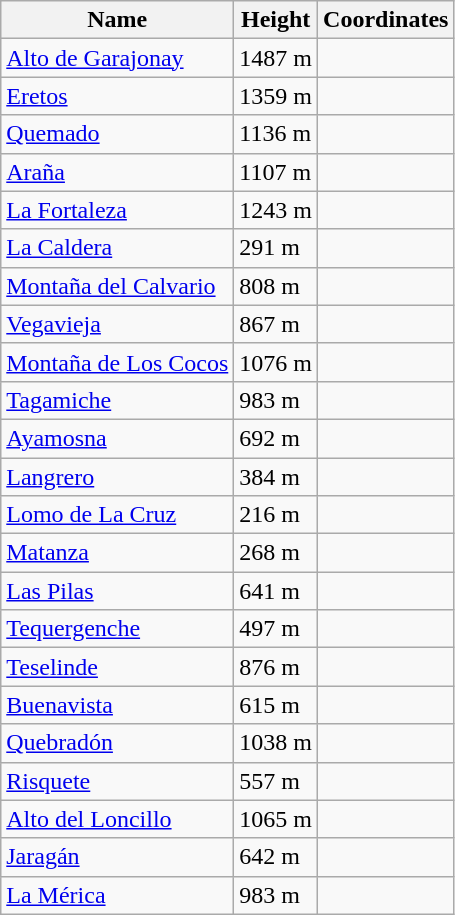<table class="wikitable sortable">
<tr>
<th>Name</th>
<th>Height</th>
<th>Coordinates</th>
</tr>
<tr>
<td><a href='#'>Alto de Garajonay</a></td>
<td>1487 m </td>
<td></td>
</tr>
<tr>
<td><a href='#'>Eretos</a></td>
<td>1359 m </td>
<td></td>
</tr>
<tr>
<td><a href='#'>Quemado</a></td>
<td>1136 m </td>
<td></td>
</tr>
<tr>
<td><a href='#'>Araña</a></td>
<td>1107 m </td>
<td></td>
</tr>
<tr>
<td><a href='#'>La Fortaleza</a></td>
<td>1243 m </td>
<td></td>
</tr>
<tr>
<td><a href='#'>La Caldera</a></td>
<td>291 m </td>
<td></td>
</tr>
<tr>
<td><a href='#'>Montaña del Calvario</a></td>
<td>808 m </td>
<td></td>
</tr>
<tr>
<td><a href='#'>Vegavieja</a></td>
<td>867 m </td>
<td></td>
</tr>
<tr>
<td><a href='#'>Montaña de Los Cocos</a></td>
<td>1076 m </td>
<td></td>
</tr>
<tr>
<td><a href='#'>Tagamiche</a></td>
<td>983 m </td>
<td></td>
</tr>
<tr>
<td><a href='#'>Ayamosna</a></td>
<td>692 m </td>
<td></td>
</tr>
<tr>
<td><a href='#'>Langrero</a></td>
<td>384 m </td>
<td></td>
</tr>
<tr>
<td><a href='#'>Lomo de La Cruz</a></td>
<td>216 m </td>
<td></td>
</tr>
<tr>
<td><a href='#'>Matanza</a></td>
<td>268 m </td>
<td></td>
</tr>
<tr>
<td><a href='#'>Las Pilas</a></td>
<td>641 m </td>
<td></td>
</tr>
<tr>
<td><a href='#'>Tequergenche</a></td>
<td>497 m </td>
<td></td>
</tr>
<tr>
<td><a href='#'>Teselinde</a></td>
<td>876 m </td>
<td></td>
</tr>
<tr>
<td><a href='#'>Buenavista</a></td>
<td>615 m </td>
<td></td>
</tr>
<tr>
<td><a href='#'>Quebradón</a></td>
<td>1038 m </td>
<td></td>
</tr>
<tr>
<td><a href='#'>Risquete</a></td>
<td>557 m </td>
<td></td>
</tr>
<tr>
<td><a href='#'>Alto del Loncillo</a></td>
<td>1065 m </td>
<td></td>
</tr>
<tr>
<td><a href='#'>Jaragán</a></td>
<td>642 m </td>
<td></td>
</tr>
<tr>
<td><a href='#'>La Mérica</a></td>
<td>983 m </td>
<td></td>
</tr>
</table>
